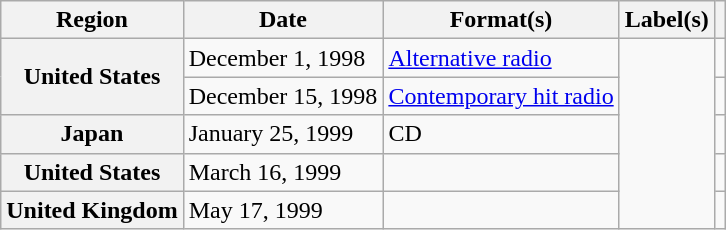<table class="wikitable plainrowheaders">
<tr>
<th scope="col">Region</th>
<th scope="col">Date</th>
<th scope="col">Format(s)</th>
<th scope="col">Label(s)</th>
<th scope="col"></th>
</tr>
<tr>
<th scope="row" rowspan="2">United States</th>
<td>December 1, 1998</td>
<td><a href='#'>Alternative radio</a></td>
<td rowspan="5"></td>
<td></td>
</tr>
<tr>
<td>December 15, 1998</td>
<td><a href='#'>Contemporary hit radio</a></td>
<td></td>
</tr>
<tr>
<th scope="row">Japan</th>
<td>January 25, 1999</td>
<td>CD</td>
<td></td>
</tr>
<tr>
<th scope="row">United States</th>
<td>March 16, 1999</td>
<td></td>
<td></td>
</tr>
<tr>
<th scope="row">United Kingdom</th>
<td>May 17, 1999</td>
<td></td>
<td></td>
</tr>
</table>
